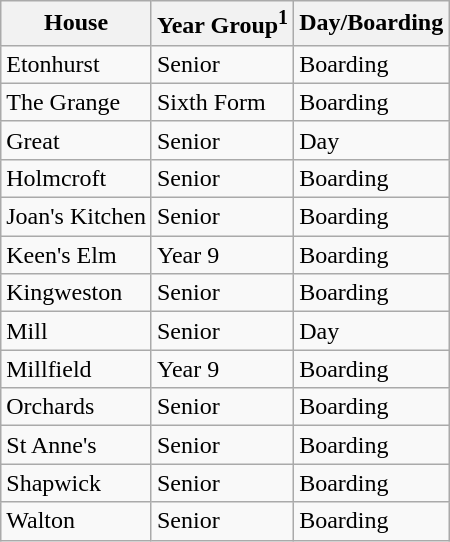<table class="wikitable">
<tr>
<th>House</th>
<th>Year Group<sup>1</sup></th>
<th>Day/Boarding</th>
</tr>
<tr>
<td>Etonhurst</td>
<td>Senior</td>
<td>Boarding</td>
</tr>
<tr>
<td>The Grange</td>
<td>Sixth Form</td>
<td>Boarding</td>
</tr>
<tr>
<td>Great</td>
<td>Senior</td>
<td>Day</td>
</tr>
<tr>
<td>Holmcroft</td>
<td>Senior</td>
<td>Boarding</td>
</tr>
<tr>
<td>Joan's Kitchen</td>
<td>Senior</td>
<td>Boarding</td>
</tr>
<tr>
<td>Keen's Elm</td>
<td>Year 9</td>
<td>Boarding</td>
</tr>
<tr>
<td>Kingweston</td>
<td>Senior</td>
<td>Boarding</td>
</tr>
<tr>
<td>Mill</td>
<td>Senior</td>
<td>Day</td>
</tr>
<tr>
<td>Millfield</td>
<td>Year 9</td>
<td>Boarding</td>
</tr>
<tr>
<td>Orchards</td>
<td>Senior</td>
<td>Boarding</td>
</tr>
<tr>
<td>St Anne's</td>
<td>Senior</td>
<td>Boarding</td>
</tr>
<tr>
<td>Shapwick</td>
<td>Senior</td>
<td>Boarding</td>
</tr>
<tr>
<td>Walton</td>
<td>Senior</td>
<td>Boarding</td>
</tr>
</table>
